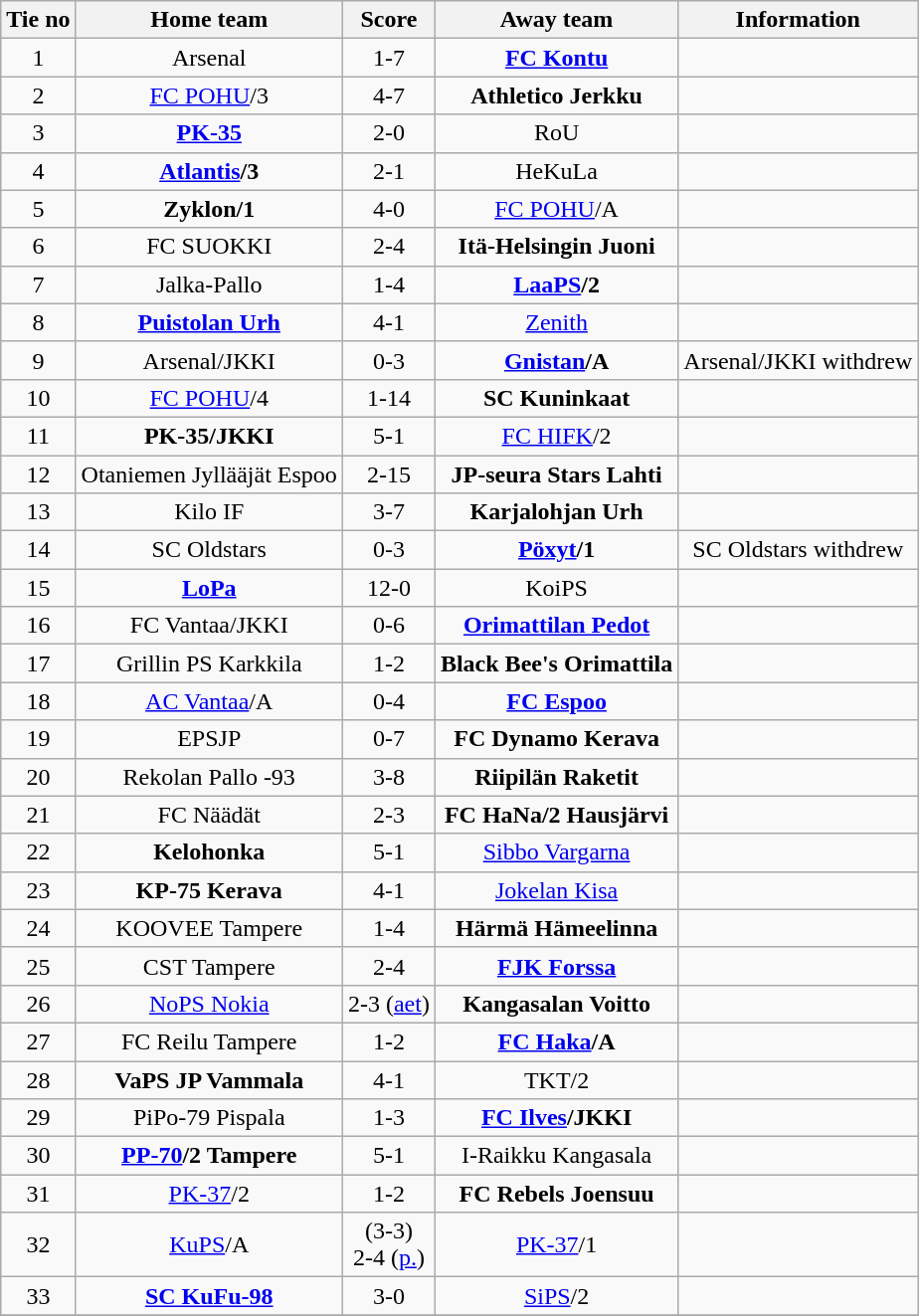<table class="wikitable" style="text-align:center">
<tr>
<th style= width="40px">Tie no</th>
<th style= width="150px">Home team</th>
<th style= width="60px">Score</th>
<th style= width="150px">Away team</th>
<th style= width="30px">Information</th>
</tr>
<tr>
<td>1</td>
<td>Arsenal</td>
<td>1-7</td>
<td><strong><a href='#'>FC Kontu</a></strong></td>
<td></td>
</tr>
<tr>
<td>2</td>
<td><a href='#'>FC POHU</a>/3</td>
<td>4-7</td>
<td><strong>Athletico Jerkku</strong></td>
<td></td>
</tr>
<tr>
<td>3</td>
<td><strong><a href='#'>PK-35</a></strong></td>
<td>2-0</td>
<td>RoU</td>
<td></td>
</tr>
<tr>
<td>4</td>
<td><strong><a href='#'>Atlantis</a>/3</strong></td>
<td>2-1</td>
<td>HeKuLa</td>
<td></td>
</tr>
<tr>
<td>5</td>
<td><strong>Zyklon/1</strong></td>
<td>4-0</td>
<td><a href='#'>FC POHU</a>/A</td>
<td></td>
</tr>
<tr>
<td>6</td>
<td>FC SUOKKI</td>
<td>2-4</td>
<td><strong>Itä-Helsingin Juoni</strong></td>
<td></td>
</tr>
<tr>
<td>7</td>
<td>Jalka-Pallo</td>
<td>1-4</td>
<td><strong><a href='#'>LaaPS</a>/2</strong></td>
<td></td>
</tr>
<tr>
<td>8</td>
<td><strong><a href='#'>Puistolan Urh</a></strong></td>
<td>4-1</td>
<td><a href='#'>Zenith</a></td>
<td></td>
</tr>
<tr>
<td>9</td>
<td>Arsenal/JKKI</td>
<td>0-3</td>
<td><strong><a href='#'>Gnistan</a>/A</strong></td>
<td>Arsenal/JKKI withdrew</td>
</tr>
<tr>
<td>10</td>
<td><a href='#'>FC POHU</a>/4</td>
<td>1-14</td>
<td><strong>SC Kuninkaat</strong></td>
<td></td>
</tr>
<tr>
<td>11</td>
<td><strong>PK-35/JKKI</strong></td>
<td>5-1</td>
<td><a href='#'>FC HIFK</a>/2</td>
<td></td>
</tr>
<tr>
<td>12</td>
<td>Otaniemen Jyllääjät Espoo</td>
<td>2-15</td>
<td><strong>JP-seura Stars Lahti</strong></td>
<td></td>
</tr>
<tr>
<td>13</td>
<td>Kilo IF</td>
<td>3-7</td>
<td><strong>Karjalohjan Urh</strong></td>
<td></td>
</tr>
<tr>
<td>14</td>
<td>SC Oldstars</td>
<td>0-3</td>
<td><strong><a href='#'>Pöxyt</a>/1</strong></td>
<td>SC Oldstars withdrew</td>
</tr>
<tr>
<td>15</td>
<td><strong><a href='#'>LoPa</a></strong></td>
<td>12-0</td>
<td>KoiPS</td>
<td></td>
</tr>
<tr>
<td>16</td>
<td>FC Vantaa/JKKI</td>
<td>0-6</td>
<td><strong><a href='#'>Orimattilan Pedot</a></strong></td>
<td></td>
</tr>
<tr>
<td>17</td>
<td>Grillin PS Karkkila</td>
<td>1-2</td>
<td><strong>Black Bee's Orimattila</strong></td>
<td></td>
</tr>
<tr>
<td>18</td>
<td><a href='#'>AC Vantaa</a>/A</td>
<td>0-4</td>
<td><strong><a href='#'>FC Espoo</a></strong></td>
<td></td>
</tr>
<tr>
<td>19</td>
<td>EPSJP</td>
<td>0-7</td>
<td><strong>FC Dynamo Kerava</strong></td>
<td></td>
</tr>
<tr>
<td>20</td>
<td>Rekolan Pallo -93</td>
<td>3-8</td>
<td><strong>Riipilän Raketit</strong></td>
<td></td>
</tr>
<tr>
<td>21</td>
<td>FC Näädät</td>
<td>2-3</td>
<td><strong>FC HaNa/2 Hausjärvi</strong></td>
<td></td>
</tr>
<tr>
<td>22</td>
<td><strong>Kelohonka</strong></td>
<td>5-1</td>
<td><a href='#'>Sibbo Vargarna</a></td>
<td></td>
</tr>
<tr>
<td>23</td>
<td><strong>KP-75 Kerava</strong></td>
<td>4-1</td>
<td><a href='#'>Jokelan Kisa</a></td>
<td></td>
</tr>
<tr>
<td>24</td>
<td>KOOVEE Tampere</td>
<td>1-4</td>
<td><strong>Härmä Hämeelinna</strong></td>
<td></td>
</tr>
<tr>
<td>25</td>
<td>CST Tampere</td>
<td>2-4</td>
<td><strong><a href='#'>FJK Forssa</a></strong></td>
<td></td>
</tr>
<tr>
<td>26</td>
<td><a href='#'>NoPS Nokia</a></td>
<td>2-3 (<a href='#'>aet</a>)</td>
<td><strong>Kangasalan Voitto</strong></td>
<td></td>
</tr>
<tr>
<td>27</td>
<td>FC Reilu Tampere</td>
<td>1-2</td>
<td><strong><a href='#'>FC Haka</a>/A</strong></td>
<td></td>
</tr>
<tr>
<td>28</td>
<td><strong>VaPS JP Vammala</strong></td>
<td>4-1</td>
<td>TKT/2</td>
<td></td>
</tr>
<tr>
<td>29</td>
<td>PiPo-79 Pispala</td>
<td>1-3</td>
<td><strong><a href='#'>FC Ilves</a>/JKKI</strong></td>
<td></td>
</tr>
<tr>
<td>30</td>
<td><strong><a href='#'>PP-70</a>/2 Tampere</strong></td>
<td>5-1</td>
<td>I-Raikku Kangasala</td>
<td></td>
</tr>
<tr>
<td>31</td>
<td><a href='#'>PK-37</a>/2</td>
<td>1-2</td>
<td><strong>FC Rebels Joensuu</strong></td>
<td></td>
</tr>
<tr>
<td>32</td>
<td><a href='#'>KuPS</a>/A</td>
<td>(3-3)<br> 2-4 (<a href='#'>p.</a>)</td>
<td><a href='#'>PK-37</a>/1</td>
<td></td>
</tr>
<tr>
<td>33</td>
<td><strong><a href='#'>SC KuFu-98</a></strong></td>
<td>3-0</td>
<td><a href='#'>SiPS</a>/2</td>
<td></td>
</tr>
<tr>
</tr>
</table>
